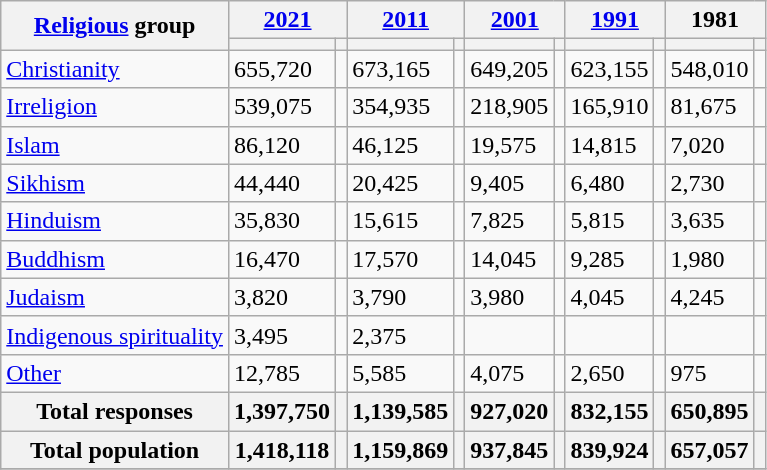<table class="wikitable collapsible sortable">
<tr>
<th rowspan="2"><a href='#'>Religious</a> group</th>
<th colspan="2"><a href='#'>2021</a></th>
<th colspan="2"><a href='#'>2011</a></th>
<th colspan="2"><a href='#'>2001</a></th>
<th colspan="2"><a href='#'>1991</a></th>
<th colspan="2">1981</th>
</tr>
<tr>
<th><a href='#'></a></th>
<th></th>
<th></th>
<th></th>
<th></th>
<th></th>
<th></th>
<th></th>
<th></th>
<th></th>
</tr>
<tr>
<td><a href='#'>Christianity</a> </td>
<td>655,720</td>
<td></td>
<td>673,165</td>
<td></td>
<td>649,205</td>
<td></td>
<td>623,155</td>
<td></td>
<td>548,010</td>
<td></td>
</tr>
<tr>
<td><a href='#'>Irreligion</a></td>
<td>539,075</td>
<td></td>
<td>354,935</td>
<td></td>
<td>218,905</td>
<td></td>
<td>165,910</td>
<td></td>
<td>81,675</td>
<td></td>
</tr>
<tr>
<td><a href='#'>Islam</a> </td>
<td>86,120</td>
<td></td>
<td>46,125</td>
<td></td>
<td>19,575</td>
<td></td>
<td>14,815</td>
<td></td>
<td>7,020</td>
<td></td>
</tr>
<tr>
<td><a href='#'>Sikhism</a> </td>
<td>44,440</td>
<td></td>
<td>20,425</td>
<td></td>
<td>9,405</td>
<td></td>
<td>6,480</td>
<td></td>
<td>2,730</td>
<td></td>
</tr>
<tr>
<td><a href='#'>Hinduism</a> </td>
<td>35,830</td>
<td></td>
<td>15,615</td>
<td></td>
<td>7,825</td>
<td></td>
<td>5,815</td>
<td></td>
<td>3,635</td>
<td></td>
</tr>
<tr>
<td><a href='#'>Buddhism</a> </td>
<td>16,470</td>
<td></td>
<td>17,570</td>
<td></td>
<td>14,045</td>
<td></td>
<td>9,285</td>
<td></td>
<td>1,980</td>
<td></td>
</tr>
<tr>
<td><a href='#'>Judaism</a> </td>
<td>3,820</td>
<td></td>
<td>3,790</td>
<td></td>
<td>3,980</td>
<td></td>
<td>4,045</td>
<td></td>
<td>4,245</td>
<td></td>
</tr>
<tr>
<td><a href='#'>Indigenous spirituality</a></td>
<td>3,495</td>
<td></td>
<td>2,375</td>
<td></td>
<td></td>
<td></td>
<td></td>
<td></td>
<td></td>
<td></td>
</tr>
<tr>
<td><a href='#'>Other</a></td>
<td>12,785</td>
<td></td>
<td>5,585</td>
<td></td>
<td>4,075</td>
<td></td>
<td>2,650</td>
<td></td>
<td>975</td>
<td></td>
</tr>
<tr>
<th>Total responses</th>
<th>1,397,750</th>
<th></th>
<th>1,139,585</th>
<th></th>
<th>927,020</th>
<th></th>
<th>832,155</th>
<th></th>
<th>650,895</th>
<th></th>
</tr>
<tr class="sortbottom">
<th>Total population</th>
<th>1,418,118</th>
<th></th>
<th>1,159,869</th>
<th></th>
<th>937,845</th>
<th></th>
<th>839,924</th>
<th></th>
<th>657,057</th>
<th></th>
</tr>
<tr class="sortbottom">
</tr>
</table>
